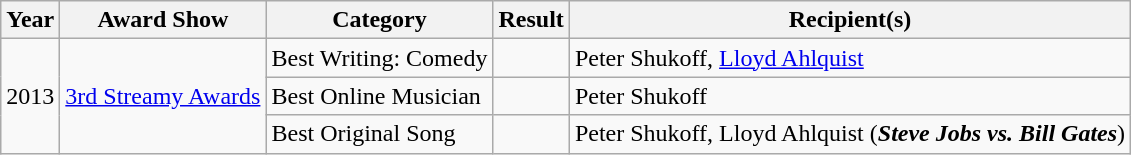<table class="wikitable">
<tr>
<th>Year</th>
<th>Award Show</th>
<th>Category</th>
<th>Result</th>
<th>Recipient(s)</th>
</tr>
<tr>
<td rowspan="3">2013</td>
<td rowspan="3"><a href='#'>3rd Streamy Awards</a></td>
<td>Best Writing: Comedy</td>
<td></td>
<td>Peter Shukoff, <a href='#'>Lloyd Ahlquist</a></td>
</tr>
<tr>
<td>Best Online Musician</td>
<td></td>
<td>Peter Shukoff</td>
</tr>
<tr>
<td>Best Original Song</td>
<td></td>
<td>Peter Shukoff, Lloyd Ahlquist (<strong><em>Steve Jobs vs. Bill Gates</em></strong>)</td>
</tr>
</table>
